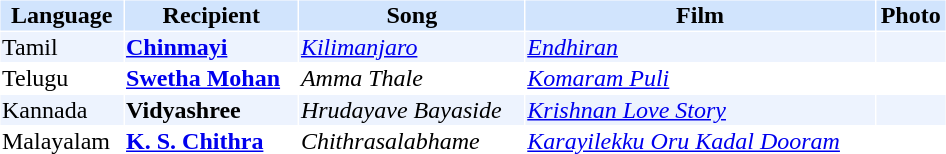<table cellspacing="1" cellpadding="1" border="0" style="width:50%;">
<tr style="background:#d1e4fd;">
<th>Language</th>
<th>Recipient</th>
<th>Song</th>
<th>Film</th>
<th>Photo</th>
</tr>
<tr style="background:#edf3fe;">
<td>Tamil</td>
<td><strong><a href='#'>Chinmayi</a></strong></td>
<td><em><a href='#'>Kilimanjaro</a></em></td>
<td><em><a href='#'>Endhiran</a></em></td>
<td></td>
</tr>
<tr>
<td>Telugu</td>
<td><strong><a href='#'>Swetha Mohan</a></strong></td>
<td><em>Amma Thale</em></td>
<td><em><a href='#'>Komaram Puli</a></em></td>
<td></td>
</tr>
<tr style="background:#edf3fe;">
<td>Kannada</td>
<td><strong>Vidyashree</strong></td>
<td><em>Hrudayave Bayaside</em></td>
<td><em><a href='#'>Krishnan Love Story</a></em></td>
<td></td>
</tr>
<tr>
<td>Malayalam</td>
<td><strong><a href='#'>K. S. Chithra</a></strong></td>
<td><em>Chithrasalabhame</em></td>
<td><em><a href='#'>Karayilekku Oru Kadal Dooram</a></em></td>
<td></td>
</tr>
</table>
